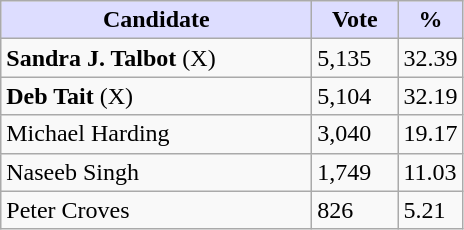<table class="wikitable">
<tr>
<th style="background:#ddf; width:200px;">Candidate</th>
<th style="background:#ddf; width:50px;">Vote</th>
<th style="background:#ddf; width:30px;">%</th>
</tr>
<tr>
<td><strong>Sandra J. Talbot</strong> (X)</td>
<td>5,135</td>
<td>32.39</td>
</tr>
<tr>
<td><strong>Deb Tait</strong> (X)</td>
<td>5,104</td>
<td>32.19</td>
</tr>
<tr>
<td>Michael Harding</td>
<td>3,040</td>
<td>19.17</td>
</tr>
<tr>
<td>Naseeb Singh</td>
<td>1,749</td>
<td>11.03</td>
</tr>
<tr>
<td>Peter Croves</td>
<td>826</td>
<td>5.21</td>
</tr>
</table>
